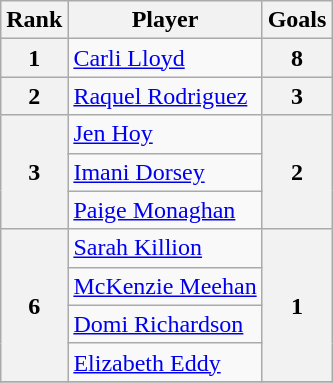<table class="wikitable" style="text-align: left;">
<tr>
<th>Rank</th>
<th>Player</th>
<th>Goals</th>
</tr>
<tr>
<th>1</th>
<td> <a href='#'>Carli Lloyd</a></td>
<th>8</th>
</tr>
<tr>
<th>2</th>
<td> <a href='#'>Raquel Rodriguez</a></td>
<th>3</th>
</tr>
<tr>
<th rowspan=3>3</th>
<td> <a href='#'>Jen Hoy</a></td>
<th rowspan=3>2</th>
</tr>
<tr>
<td> <a href='#'>Imani Dorsey</a></td>
</tr>
<tr>
<td> <a href='#'>Paige Monaghan</a></td>
</tr>
<tr>
<th rowspan=4>6</th>
<td> <a href='#'>Sarah Killion</a></td>
<th rowspan=4>1</th>
</tr>
<tr>
<td> <a href='#'>McKenzie Meehan</a></td>
</tr>
<tr>
<td> <a href='#'>Domi Richardson</a></td>
</tr>
<tr>
<td> <a href='#'>Elizabeth Eddy</a></td>
</tr>
<tr>
</tr>
</table>
